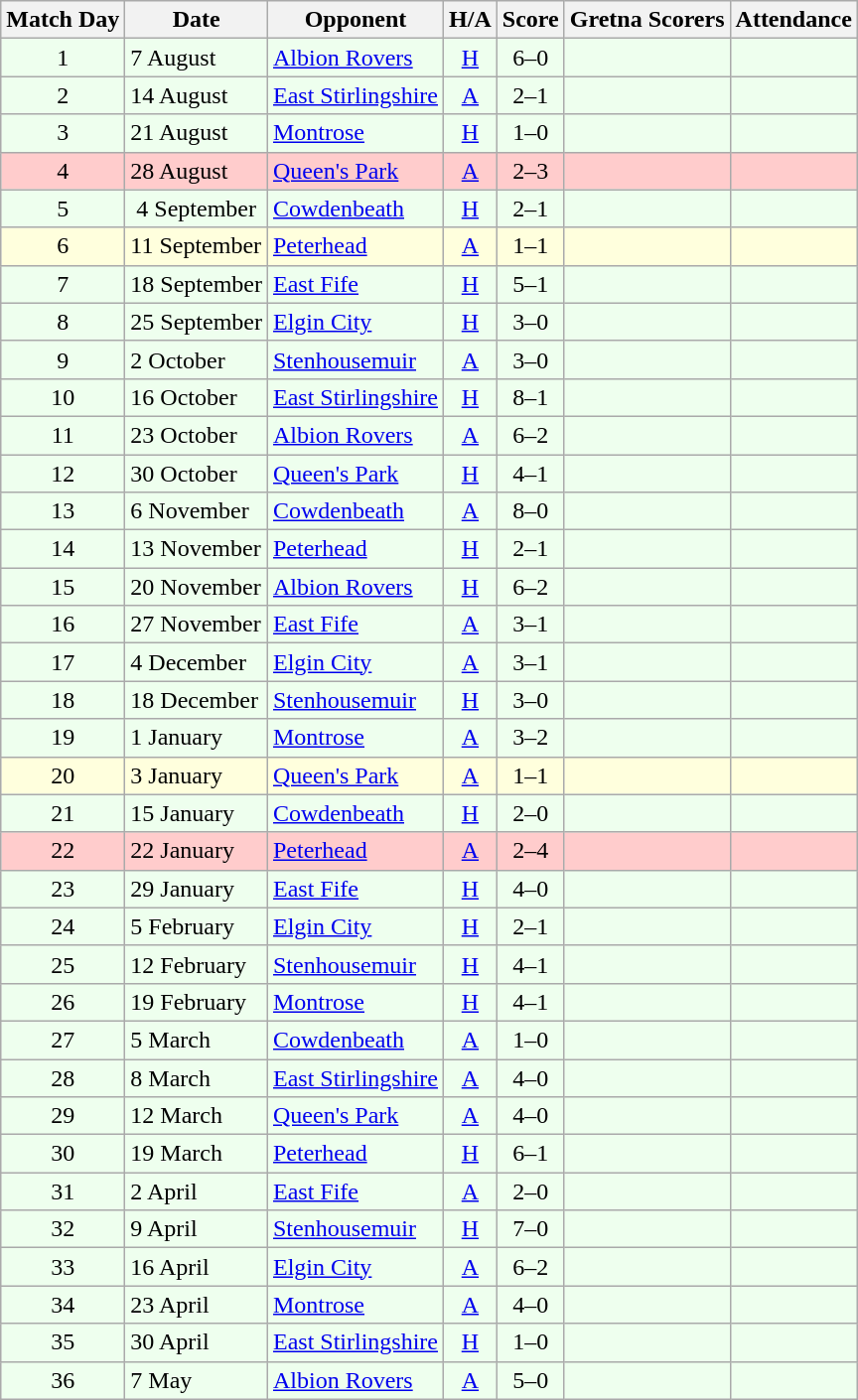<table class="wikitable" style="text-align:center">
<tr>
<th>Match Day</th>
<th>Date</th>
<th>Opponent</th>
<th>H/A</th>
<th>Score</th>
<th>Gretna Scorers</th>
<th>Attendance</th>
</tr>
<tr bgcolor=#EEFFEE>
<td>1</td>
<td align=left>7 August</td>
<td align=left><a href='#'>Albion Rovers</a></td>
<td><a href='#'>H</a></td>
<td>6–0</td>
<td align=left></td>
<td></td>
</tr>
<tr bgcolor=#EEFFEE>
<td>2</td>
<td align=left>14 August</td>
<td align=left><a href='#'>East Stirlingshire</a></td>
<td><a href='#'>A</a></td>
<td>2–1</td>
<td align=left></td>
<td></td>
</tr>
<tr bgcolor=#EEFFEE>
<td>3</td>
<td align=left>21 August</td>
<td align=left><a href='#'>Montrose</a></td>
<td><a href='#'>H</a></td>
<td>1–0</td>
<td align=left></td>
<td></td>
</tr>
<tr bgcolor=#FFCCCC>
<td>4</td>
<td align=left>28 August</td>
<td align=left><a href='#'>Queen's Park</a></td>
<td><a href='#'>A</a></td>
<td>2–3</td>
<td align=left></td>
<td></td>
</tr>
<tr bgcolor=#EEFFEE>
<td>5</td>
<td align=left1>4 September</td>
<td align=left><a href='#'>Cowdenbeath</a></td>
<td><a href='#'>H</a></td>
<td>2–1</td>
<td align=left></td>
<td></td>
</tr>
<tr bgcolor=#FFFFDD>
<td>6</td>
<td align=left>11 September</td>
<td align=left><a href='#'>Peterhead</a></td>
<td><a href='#'>A</a></td>
<td>1–1</td>
<td align=left></td>
<td></td>
</tr>
<tr bgcolor=#EEFFEE>
<td>7</td>
<td align=left>18 September</td>
<td align=left><a href='#'>East Fife</a></td>
<td><a href='#'>H</a></td>
<td>5–1</td>
<td align=left></td>
<td></td>
</tr>
<tr bgcolor=#EEFFEE>
<td>8</td>
<td align=left>25 September</td>
<td align=left><a href='#'>Elgin City</a></td>
<td><a href='#'>H</a></td>
<td>3–0</td>
<td align=left></td>
<td></td>
</tr>
<tr bgcolor=#EEFFEE>
<td>9</td>
<td align=left>2 October</td>
<td align=left><a href='#'>Stenhousemuir</a></td>
<td><a href='#'>A</a></td>
<td>3–0</td>
<td align=left></td>
<td></td>
</tr>
<tr bgcolor=#EEFFEE>
<td>10</td>
<td align=left>16 October</td>
<td align=left><a href='#'>East Stirlingshire</a></td>
<td><a href='#'>H</a></td>
<td>8–1</td>
<td align=left></td>
<td></td>
</tr>
<tr bgcolor=#EEFFEE>
<td>11</td>
<td align=left>23 October</td>
<td align=left><a href='#'>Albion Rovers</a></td>
<td><a href='#'>A</a></td>
<td>6–2</td>
<td align=left></td>
<td></td>
</tr>
<tr bgcolor=#EEFFEE>
<td>12</td>
<td align=left>30 October</td>
<td align=left><a href='#'>Queen's Park</a></td>
<td><a href='#'>H</a></td>
<td>4–1</td>
<td align=left></td>
<td></td>
</tr>
<tr bgcolor=#EEFFEE>
<td>13</td>
<td align=left>6 November</td>
<td align=left><a href='#'>Cowdenbeath</a></td>
<td><a href='#'>A</a></td>
<td>8–0</td>
<td align=left></td>
<td></td>
</tr>
<tr bgcolor=#EEFFEE>
<td>14</td>
<td align=left>13 November</td>
<td align=left><a href='#'>Peterhead</a></td>
<td><a href='#'>H</a></td>
<td>2–1</td>
<td align=left></td>
<td></td>
</tr>
<tr bgcolor=#EEFFEE>
<td>15</td>
<td align=left>20 November</td>
<td align=left><a href='#'>Albion Rovers</a></td>
<td><a href='#'>H</a></td>
<td>6–2</td>
<td align=left></td>
<td></td>
</tr>
<tr bgcolor=#EEFFEE>
<td>16</td>
<td align=left>27 November</td>
<td align=left><a href='#'>East Fife</a></td>
<td><a href='#'>A</a></td>
<td>3–1</td>
<td align=left></td>
<td></td>
</tr>
<tr bgcolor=#EEFFEE>
<td>17</td>
<td align=left>4 December</td>
<td align=left><a href='#'>Elgin City</a></td>
<td><a href='#'>A</a></td>
<td>3–1</td>
<td align=left></td>
<td></td>
</tr>
<tr bgcolor=#EEFFEE>
<td>18</td>
<td align=left>18 December</td>
<td align=left><a href='#'>Stenhousemuir</a></td>
<td><a href='#'>H</a></td>
<td>3–0</td>
<td align=left></td>
<td></td>
</tr>
<tr bgcolor=#EEFFEE>
<td>19</td>
<td align=left>1 January</td>
<td align=left><a href='#'>Montrose</a></td>
<td><a href='#'>A</a></td>
<td>3–2</td>
<td align=left></td>
<td></td>
</tr>
<tr bgcolor=#FFFFDD>
<td>20</td>
<td align=left>3 January</td>
<td align=left><a href='#'>Queen's Park</a></td>
<td><a href='#'>A</a></td>
<td>1–1</td>
<td align=left></td>
<td></td>
</tr>
<tr bgcolor=#EEFFEE>
<td>21</td>
<td align=left>15 January</td>
<td align=left><a href='#'>Cowdenbeath</a></td>
<td><a href='#'>H</a></td>
<td>2–0</td>
<td align=left></td>
<td></td>
</tr>
<tr bgcolor=#FFCCCC>
<td>22</td>
<td align=left>22 January</td>
<td align=left><a href='#'>Peterhead</a></td>
<td><a href='#'>A</a></td>
<td>2–4</td>
<td align=left></td>
<td></td>
</tr>
<tr bgcolor=#EEFFEE>
<td>23</td>
<td align=left>29 January</td>
<td align=left><a href='#'>East Fife</a></td>
<td><a href='#'>H</a></td>
<td>4–0</td>
<td align=left></td>
<td></td>
</tr>
<tr bgcolor=#EEFFEE>
<td>24</td>
<td align=left>5 February</td>
<td align=left><a href='#'>Elgin City</a></td>
<td><a href='#'>H</a></td>
<td>2–1</td>
<td align=left></td>
<td></td>
</tr>
<tr bgcolor=#EEFFEE>
<td>25</td>
<td align=left>12 February</td>
<td align=left><a href='#'>Stenhousemuir</a></td>
<td><a href='#'>H</a></td>
<td>4–1</td>
<td align=left></td>
<td></td>
</tr>
<tr bgcolor=#EEFFEE>
<td>26</td>
<td align=left>19 February</td>
<td align=left><a href='#'>Montrose</a></td>
<td><a href='#'>H</a></td>
<td>4–1</td>
<td align=left></td>
<td></td>
</tr>
<tr bgcolor=#EEFFEE>
<td>27</td>
<td align=left>5 March</td>
<td align=left><a href='#'>Cowdenbeath</a></td>
<td><a href='#'>A</a></td>
<td>1–0</td>
<td align=left></td>
<td></td>
</tr>
<tr bgcolor=#EEFFEE>
<td>28</td>
<td align=left>8 March</td>
<td align=left><a href='#'>East Stirlingshire</a></td>
<td><a href='#'>A</a></td>
<td>4–0</td>
<td align=left></td>
<td></td>
</tr>
<tr bgcolor=#EEFFEE>
<td>29</td>
<td align=left>12 March</td>
<td align=left><a href='#'>Queen's Park</a></td>
<td><a href='#'>A</a></td>
<td>4–0</td>
<td align=left></td>
<td></td>
</tr>
<tr bgcolor=#EEFFEE>
<td>30</td>
<td align=left>19 March</td>
<td align=left><a href='#'>Peterhead</a></td>
<td><a href='#'>H</a></td>
<td>6–1</td>
<td align=left></td>
<td></td>
</tr>
<tr bgcolor=#EEFFEE>
<td>31</td>
<td align=left>2 April</td>
<td align=left><a href='#'>East Fife</a></td>
<td><a href='#'>A</a></td>
<td>2–0</td>
<td align=left></td>
<td></td>
</tr>
<tr bgcolor=#EEFFEE>
<td>32</td>
<td align=left>9 April</td>
<td align=left><a href='#'>Stenhousemuir</a></td>
<td><a href='#'>H</a></td>
<td>7–0</td>
<td align=left></td>
<td></td>
</tr>
<tr bgcolor=#EEFFEE>
<td>33</td>
<td align=left>16 April</td>
<td align=left><a href='#'>Elgin City</a></td>
<td><a href='#'>A</a></td>
<td>6–2</td>
<td align=left></td>
<td></td>
</tr>
<tr bgcolor=#EEFFEE>
<td>34</td>
<td align=left>23 April</td>
<td align=left><a href='#'>Montrose</a></td>
<td><a href='#'>A</a></td>
<td>4–0</td>
<td align=left></td>
<td></td>
</tr>
<tr bgcolor=#EEFFEE>
<td>35</td>
<td align=left>30 April</td>
<td align=left><a href='#'>East Stirlingshire</a></td>
<td><a href='#'>H</a></td>
<td>1–0</td>
<td align=left></td>
<td></td>
</tr>
<tr bgcolor=#EEFFEE>
<td>36</td>
<td align=left>7 May</td>
<td align=left><a href='#'>Albion Rovers</a></td>
<td><a href='#'>A</a></td>
<td>5–0</td>
<td align=left></td>
<td></td>
</tr>
</table>
